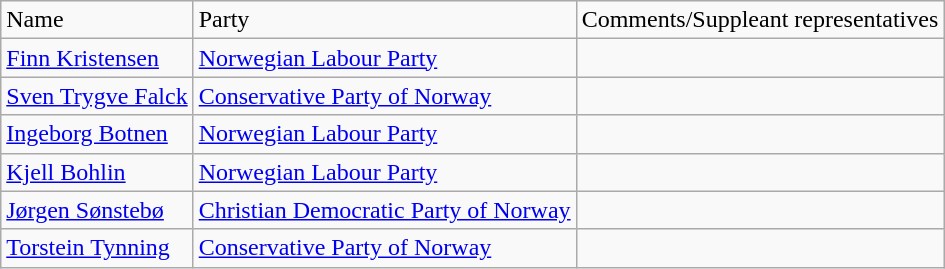<table class="wikitable">
<tr>
<td>Name</td>
<td>Party</td>
<td>Comments/Suppleant representatives</td>
</tr>
<tr>
<td><a href='#'>Finn Kristensen</a></td>
<td><a href='#'>Norwegian Labour Party</a></td>
<td></td>
</tr>
<tr>
<td><a href='#'>Sven Trygve Falck</a></td>
<td><a href='#'>Conservative Party of Norway</a></td>
<td></td>
</tr>
<tr>
<td><a href='#'>Ingeborg Botnen</a></td>
<td><a href='#'>Norwegian Labour Party</a></td>
<td></td>
</tr>
<tr>
<td><a href='#'>Kjell Bohlin</a></td>
<td><a href='#'>Norwegian Labour Party</a></td>
<td></td>
</tr>
<tr>
<td><a href='#'>Jørgen Sønstebø</a></td>
<td><a href='#'>Christian Democratic Party of Norway</a></td>
<td></td>
</tr>
<tr>
<td><a href='#'>Torstein Tynning</a></td>
<td><a href='#'>Conservative Party of Norway</a></td>
<td></td>
</tr>
</table>
